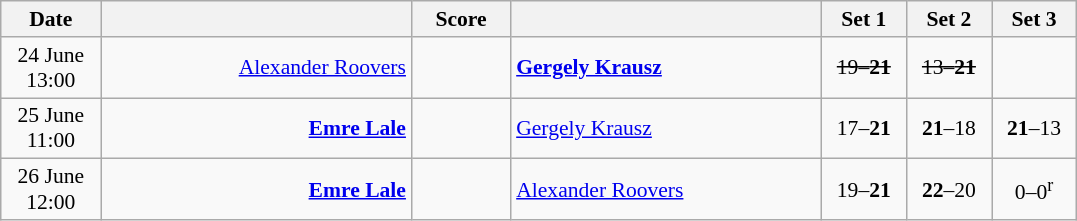<table class="wikitable" style="text-align: center; font-size:90% ">
<tr>
<th width="60">Date</th>
<th align="right" width="200"></th>
<th width="60">Score</th>
<th align="left" width="200"></th>
<th width="50">Set 1</th>
<th width="50">Set 2</th>
<th width="50">Set 3</th>
</tr>
<tr>
<td>24 June<br>13:00</td>
<td align="right"><a href='#'>Alexander Roovers</a> </td>
<td align="center"><s></s></td>
<td align="left"><strong> <a href='#'>Gergely Krausz</a></strong></td>
<td><s>19–<strong>21</strong></s></td>
<td><s>13–<strong>21</strong></s></td>
<td></td>
</tr>
<tr>
<td>25 June<br>11:00</td>
<td align="right"><strong><a href='#'>Emre Lale</a> </strong></td>
<td align="center"></td>
<td align="left"> <a href='#'>Gergely Krausz</a></td>
<td>17–<strong>21</strong></td>
<td><strong>21</strong>–18</td>
<td><strong>21</strong>–13</td>
</tr>
<tr>
<td>26 June<br>12:00</td>
<td align="right"><strong><a href='#'>Emre Lale</a> </strong></td>
<td align="center"></td>
<td align="left"> <a href='#'>Alexander Roovers</a></td>
<td>19–<strong>21</strong></td>
<td><strong>22</strong>–20</td>
<td>0–0<sup>r</sup></td>
</tr>
</table>
